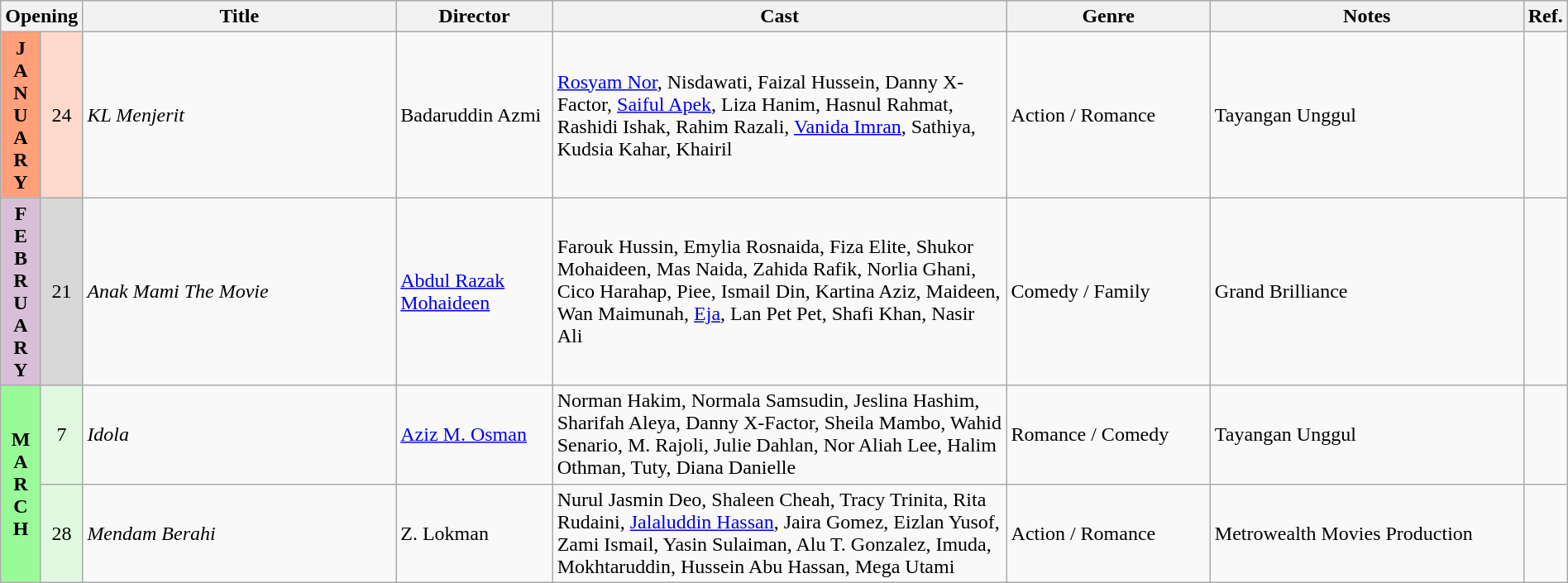<table class="wikitable" width="100%">
<tr>
<th colspan="2">Opening</th>
<th style="width:20%;">Title</th>
<th style="width:10%;">Director</th>
<th>Cast</th>
<th style="width:13%">Genre</th>
<th style="width:20%">Notes</th>
<th>Ref.</th>
</tr>
<tr>
<th rowspan=1 style="text-align:center; background:#ffa07a;">J<br>A<br>N<br>U<br>A<br>R<br>Y</th>
<td rowspan=1 style="text-align:center; background:#ffdacc;">24</td>
<td><em>KL Menjerit</em></td>
<td>Badaruddin Azmi</td>
<td><a href='#'>Rosyam Nor</a>, Nisdawati, Faizal Hussein, Danny X-Factor, <a href='#'>Saiful Apek</a>, Liza Hanim, Hasnul Rahmat, Rashidi Ishak, Rahim Razali, <a href='#'>Vanida Imran</a>, Sathiya, Kudsia Kahar, Khairil</td>
<td>Action / Romance</td>
<td>Tayangan Unggul</td>
<td></td>
</tr>
<tr>
<th rowspan=1 style="text-align:center; background:thistle;">F<br>E<br>B<br>R<br>U<br>A<br>R<br>Y</th>
<td rowspan=1 style="text-align:center; background:#d8d8d8;">21</td>
<td><em>Anak Mami The Movie</em></td>
<td><a href='#'>Abdul Razak Mohaideen</a></td>
<td>Farouk Hussin, Emylia Rosnaida, Fiza Elite, Shukor Mohaideen, Mas Naida, Zahida Rafik, Norlia Ghani, Cico Harahap, Piee, Ismail Din, Kartina Aziz, Maideen, Wan Maimunah, <a href='#'>Eja</a>, Lan Pet Pet, Shafi Khan, Nasir Ali</td>
<td>Comedy / Family</td>
<td>Grand Brilliance</td>
<td></td>
</tr>
<tr>
<th rowspan=2 style="text-align:center; background:#98fb98;">M<br>A<br>R<br>C<br>H</th>
<td rowspan=1 style="text-align:center; background:#e0f9e0;">7</td>
<td><em>Idola</em></td>
<td><a href='#'>Aziz M. Osman</a></td>
<td>Norman Hakim, Normala Samsudin, Jeslina Hashim, Sharifah Aleya, Danny X-Factor, Sheila Mambo, Wahid Senario, M. Rajoli, Julie Dahlan, Nor Aliah Lee, Halim Othman, Tuty, Diana Danielle</td>
<td>Romance / Comedy</td>
<td>Tayangan Unggul</td>
<td></td>
</tr>
<tr>
<td rowspan=1 style="text-align:center; background:#e0f9e0;">28</td>
<td><em>Mendam Berahi</em></td>
<td>Z. Lokman</td>
<td>Nurul Jasmin Deo, Shaleen Cheah, Tracy Trinita, Rita Rudaini, <a href='#'>Jalaluddin Hassan</a>, Jaira Gomez, Eizlan Yusof, Zami Ismail, Yasin Sulaiman, Alu T. Gonzalez, Imuda, Mokhtaruddin, Hussein Abu Hassan, Mega Utami</td>
<td>Action / Romance</td>
<td>Metrowealth Movies Production</td>
<td></td>
</tr>
</table>
